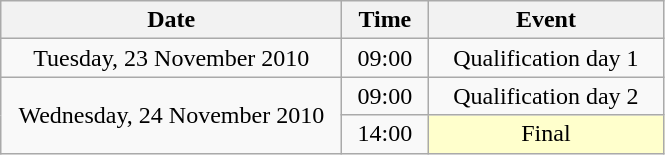<table class = "wikitable" style="text-align:center;">
<tr>
<th width=220>Date</th>
<th width=50>Time</th>
<th width=150>Event</th>
</tr>
<tr>
<td>Tuesday, 23 November 2010</td>
<td>09:00</td>
<td>Qualification day 1</td>
</tr>
<tr>
<td rowspan=2>Wednesday, 24 November 2010</td>
<td>09:00</td>
<td>Qualification day 2</td>
</tr>
<tr>
<td>14:00</td>
<td bgcolor=ffffcc>Final</td>
</tr>
</table>
